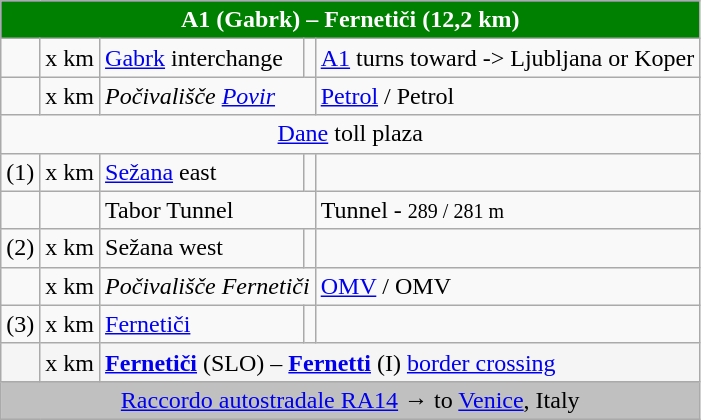<table class="wikitable">
<tr align="center" bgcolor="00008B" style="color: white;font-size:100%;">
<td colspan="5" style="color:#ffffff;background-color:green; text-align: center;"><strong>A1 (Gabrk) – Fernetiči (12,2 km)</strong></td>
</tr>
<tr>
<td></td>
<td>x km</td>
<td><a href='#'>Gabrk</a> interchange</td>
<td></td>
<td><a href='#'>A1</a>   turns toward -> Ljubljana or Koper</td>
</tr>
<tr>
<td></td>
<td>x km</td>
<td colspan=2><em>Počivališče <a href='#'>Povir</a></em>  </td>
<td><a href='#'>Petrol</a> / Petrol</td>
</tr>
<tr>
<td colspan=5 style="text-align: center;"> <a href='#'>Dane</a> toll plaza</td>
</tr>
<tr>
<td> (1)</td>
<td>x km</td>
<td><a href='#'>Sežana</a> east</td>
<td></td>
<td></td>
</tr>
<tr>
<td></td>
<td></td>
<td colspan=2>Tabor Tunnel</td>
<td>Tunnel - <small>289 / 281 m</small></td>
</tr>
<tr>
<td> (2)</td>
<td>x km</td>
<td>Sežana west</td>
<td></td>
<td></td>
</tr>
<tr>
<td> </td>
<td>x km</td>
<td colspan=2><em>Počivališče Fernetiči</em>  </td>
<td><a href='#'>OMV</a> / OMV</td>
</tr>
<tr>
<td> (3)</td>
<td>x km</td>
<td><a href='#'>Fernetiči</a></td>
<td></td>
<td></td>
</tr>
<tr bgcolor=#f5f5f5>
<td></td>
<td>x km</td>
<td colspan=3><strong><a href='#'>Fernetiči</a></strong> (SLO) – <strong><a href='#'>Fernetti</a></strong> (I) <a href='#'>border crossing</a></td>
</tr>
<tr bgcolor=#C0C0C0>
<td colspan=5 style="text-align: center;"> <a href='#'>Raccordo autostradale RA14</a>   → to <a href='#'>Venice</a>,  Italy</td>
</tr>
</table>
